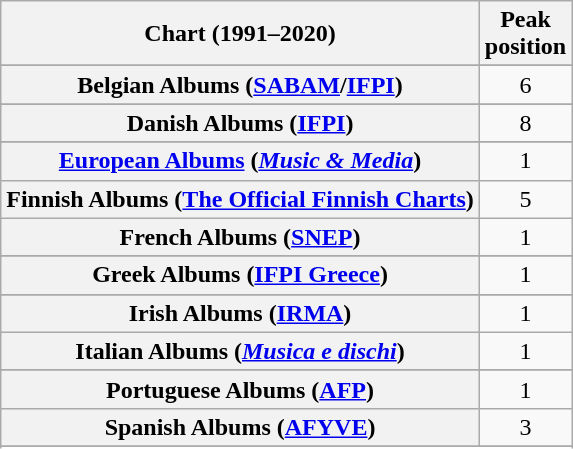<table class="wikitable sortable plainrowheaders" style="text-align:center">
<tr>
<th scope="col">Chart (1991–2020)</th>
<th scope="col">Peak<br>position</th>
</tr>
<tr>
</tr>
<tr>
</tr>
<tr>
<th scope="row">Belgian Albums (<a href='#'>SABAM</a>/<a href='#'>IFPI</a>)</th>
<td>6</td>
</tr>
<tr>
</tr>
<tr>
<th scope="row">Danish Albums (<a href='#'>IFPI</a>)</th>
<td>8</td>
</tr>
<tr>
</tr>
<tr>
<th scope="row"><a href='#'>European Albums</a> (<em><a href='#'>Music & Media</a></em>)</th>
<td>1</td>
</tr>
<tr>
<th scope="row">Finnish Albums (<a href='#'>The Official Finnish Charts</a>)</th>
<td>5</td>
</tr>
<tr>
<th scope="row">French Albums (<a href='#'>SNEP</a>)</th>
<td>1</td>
</tr>
<tr>
</tr>
<tr>
<th scope="row">Greek Albums (<a href='#'>IFPI Greece</a>)</th>
<td>1</td>
</tr>
<tr>
</tr>
<tr>
<th scope="row">Irish Albums (<a href='#'>IRMA</a>)</th>
<td>1</td>
</tr>
<tr>
<th scope="row">Italian Albums (<em><a href='#'>Musica e dischi</a></em>)</th>
<td>1</td>
</tr>
<tr>
</tr>
<tr>
</tr>
<tr>
<th scope="row">Portuguese Albums (<a href='#'>AFP</a>)</th>
<td>1</td>
</tr>
<tr>
<th scope="row">Spanish Albums  (<a href='#'>AFYVE</a>)</th>
<td>3</td>
</tr>
<tr>
</tr>
<tr>
</tr>
<tr>
</tr>
<tr>
</tr>
</table>
